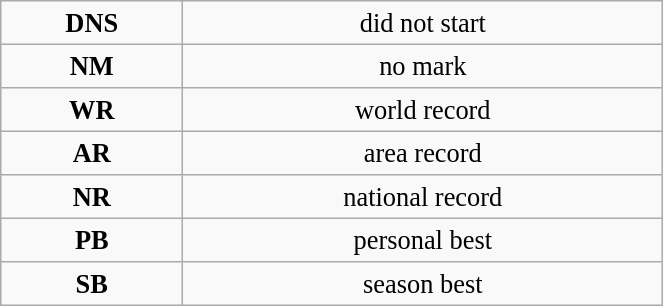<table class="wikitable" style=" text-align:center; font-size:110%;" width="35%">
<tr>
<td><strong>DNS</strong></td>
<td>did not start</td>
</tr>
<tr>
<td><strong>NM</strong></td>
<td>no mark</td>
</tr>
<tr>
<td><strong>WR</strong></td>
<td>world record</td>
</tr>
<tr>
<td><strong>AR</strong></td>
<td>area record</td>
</tr>
<tr>
<td><strong>NR</strong></td>
<td>national record</td>
</tr>
<tr>
<td><strong>PB</strong></td>
<td>personal best</td>
</tr>
<tr>
<td><strong>SB</strong></td>
<td>season best</td>
</tr>
</table>
